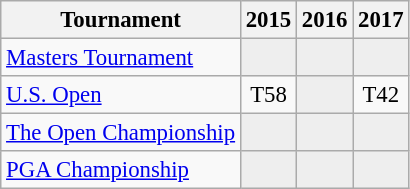<table class="wikitable" style="font-size:95%;text-align:center;">
<tr>
<th>Tournament</th>
<th>2015</th>
<th>2016</th>
<th>2017</th>
</tr>
<tr>
<td align=left><a href='#'>Masters Tournament</a></td>
<td style="background:#eeeeee;"></td>
<td style="background:#eeeeee;"></td>
<td style="background:#eeeeee;"></td>
</tr>
<tr>
<td align=left><a href='#'>U.S. Open</a></td>
<td>T58</td>
<td style="background:#eeeeee;"></td>
<td>T42</td>
</tr>
<tr>
<td align=left><a href='#'>The Open Championship</a></td>
<td style="background:#eeeeee;"></td>
<td style="background:#eeeeee;"></td>
<td style="background:#eeeeee;"></td>
</tr>
<tr>
<td align=left><a href='#'>PGA Championship</a></td>
<td style="background:#eeeeee;"></td>
<td style="background:#eeeeee;"></td>
<td style="background:#eeeeee;"></td>
</tr>
</table>
